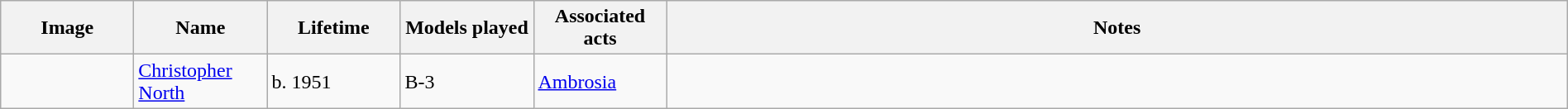<table class="wikitable" style="width:100%">
<tr>
<th style="width:100px;">Image</th>
<th style="width:100px;">Name</th>
<th style="width:100px;">Lifetime</th>
<th style="width:100px;">Models played</th>
<th style="width:100px;">Associated acts</th>
<th style="width:*;">Notes</th>
</tr>
<tr>
<td></td>
<td><a href='#'>Christopher North</a></td>
<td>b. 1951</td>
<td>B-3</td>
<td><a href='#'>Ambrosia</a></td>
<td></td>
</tr>
</table>
